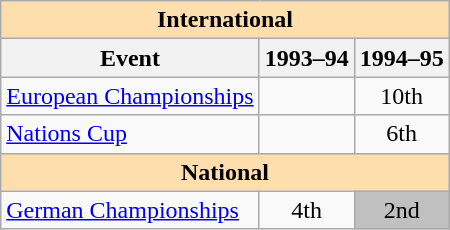<table class="wikitable" style="text-align:center">
<tr>
<th style="background-color: #ffdead; " colspan=3 align=center>International</th>
</tr>
<tr>
<th>Event</th>
<th>1993–94</th>
<th>1994–95</th>
</tr>
<tr>
<td align=left><a href='#'>European Championships</a></td>
<td></td>
<td>10th</td>
</tr>
<tr>
<td align=left><a href='#'>Nations Cup</a></td>
<td></td>
<td>6th</td>
</tr>
<tr>
<th style="background-color: #ffdead; " colspan=5 align=center>National</th>
</tr>
<tr>
<td align=left><a href='#'>German Championships</a></td>
<td>4th</td>
<td bgcolor=silver>2nd</td>
</tr>
</table>
